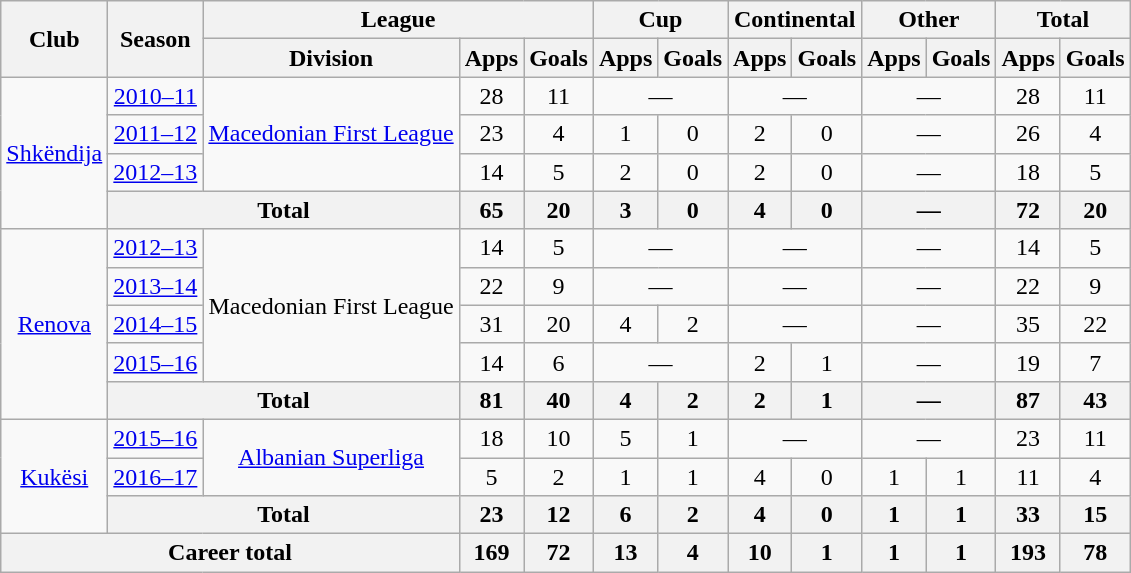<table class="wikitable" style="text-align:center">
<tr>
<th rowspan="2">Club</th>
<th rowspan="2">Season</th>
<th colspan="3">League</th>
<th colspan="2">Cup</th>
<th colspan="2">Continental</th>
<th colspan="2">Other</th>
<th colspan="2">Total</th>
</tr>
<tr>
<th>Division</th>
<th>Apps</th>
<th>Goals</th>
<th>Apps</th>
<th>Goals</th>
<th>Apps</th>
<th>Goals</th>
<th>Apps</th>
<th>Goals</th>
<th>Apps</th>
<th>Goals</th>
</tr>
<tr>
<td rowspan="4"><a href='#'>Shkëndija</a></td>
<td><a href='#'>2010–11</a></td>
<td rowspan="3"><a href='#'>Macedonian First League</a></td>
<td>28</td>
<td>11</td>
<td colspan="2">—</td>
<td colspan="2">—</td>
<td colspan="2">—</td>
<td>28</td>
<td>11</td>
</tr>
<tr>
<td><a href='#'>2011–12</a></td>
<td>23</td>
<td>4</td>
<td>1</td>
<td>0</td>
<td>2</td>
<td>0</td>
<td colspan="2">—</td>
<td>26</td>
<td>4</td>
</tr>
<tr>
<td><a href='#'>2012–13</a></td>
<td>14</td>
<td>5</td>
<td>2</td>
<td>0</td>
<td>2</td>
<td>0</td>
<td colspan="2">—</td>
<td>18</td>
<td>5</td>
</tr>
<tr>
<th colspan="2">Total</th>
<th>65</th>
<th>20</th>
<th>3</th>
<th>0</th>
<th>4</th>
<th>0</th>
<th colspan="2">—</th>
<th>72</th>
<th>20</th>
</tr>
<tr>
<td rowspan="5"><a href='#'>Renova</a></td>
<td><a href='#'>2012–13</a></td>
<td rowspan="4">Macedonian First League</td>
<td>14</td>
<td>5</td>
<td colspan="2">—</td>
<td colspan="2">—</td>
<td colspan="2">—</td>
<td>14</td>
<td>5</td>
</tr>
<tr>
<td><a href='#'>2013–14</a></td>
<td>22</td>
<td>9</td>
<td colspan="2">—</td>
<td colspan="2">—</td>
<td colspan="2">—</td>
<td>22</td>
<td>9</td>
</tr>
<tr>
<td><a href='#'>2014–15</a></td>
<td>31</td>
<td>20</td>
<td>4</td>
<td>2</td>
<td colspan="2">—</td>
<td colspan="2">—</td>
<td>35</td>
<td>22</td>
</tr>
<tr>
<td><a href='#'>2015–16</a></td>
<td>14</td>
<td>6</td>
<td colspan="2">—</td>
<td>2</td>
<td>1</td>
<td colspan="2">—</td>
<td>19</td>
<td>7</td>
</tr>
<tr>
<th colspan="2">Total</th>
<th>81</th>
<th>40</th>
<th>4</th>
<th>2</th>
<th>2</th>
<th>1</th>
<th colspan="2">—</th>
<th>87</th>
<th>43</th>
</tr>
<tr>
<td rowspan="3"><a href='#'>Kukësi</a></td>
<td><a href='#'>2015–16</a></td>
<td rowspan="2"><a href='#'>Albanian Superliga</a></td>
<td>18</td>
<td>10</td>
<td>5</td>
<td>1</td>
<td colspan="2">—</td>
<td colspan="2">—</td>
<td>23</td>
<td>11</td>
</tr>
<tr>
<td><a href='#'>2016–17</a></td>
<td>5</td>
<td>2</td>
<td>1</td>
<td>1</td>
<td>4</td>
<td>0</td>
<td>1</td>
<td>1</td>
<td>11</td>
<td>4</td>
</tr>
<tr>
<th colspan="2">Total</th>
<th>23</th>
<th>12</th>
<th>6</th>
<th>2</th>
<th>4</th>
<th>0</th>
<th>1</th>
<th>1</th>
<th>33</th>
<th>15</th>
</tr>
<tr>
<th colspan="3">Career total</th>
<th>169</th>
<th>72</th>
<th>13</th>
<th>4</th>
<th>10</th>
<th>1</th>
<th>1</th>
<th>1</th>
<th>193</th>
<th>78</th>
</tr>
</table>
